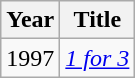<table class="wikitable">
<tr>
<th>Year</th>
<th>Title</th>
</tr>
<tr>
<td>1997</td>
<td><em><a href='#'>1 for 3</a></em></td>
</tr>
</table>
